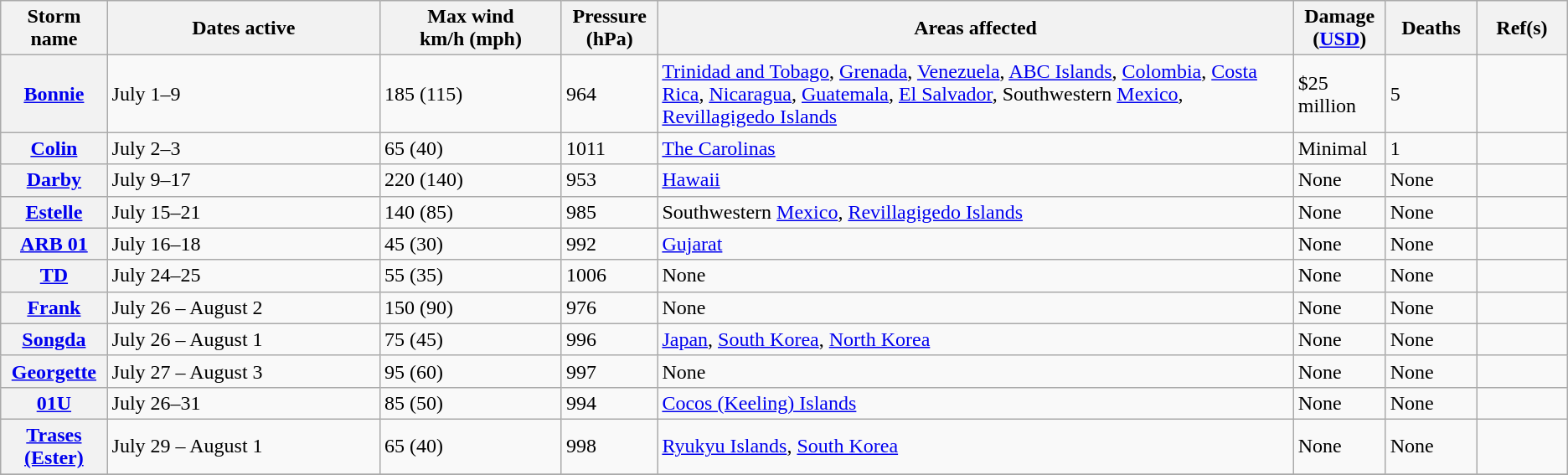<table class="wikitable sortable">
<tr>
<th width="5%">Storm name</th>
<th width="15%">Dates active</th>
<th width="10%">Max wind<br>km/h (mph)</th>
<th width="5%">Pressure<br>(hPa)</th>
<th width="35%">Areas affected</th>
<th width="5%">Damage<br>(<a href='#'>USD</a>)</th>
<th width="5%">Deaths</th>
<th width="5%">Ref(s)</th>
</tr>
<tr>
<th><a href='#'>Bonnie</a></th>
<td>July 1–9</td>
<td>185 (115)</td>
<td>964</td>
<td><a href='#'>Trinidad and Tobago</a>, <a href='#'>Grenada</a>, <a href='#'>Venezuela</a>, <a href='#'>ABC Islands</a>, <a href='#'>Colombia</a>, <a href='#'>Costa Rica</a>, <a href='#'>Nicaragua</a>, <a href='#'>Guatemala</a>, <a href='#'>El Salvador</a>, Southwestern <a href='#'>Mexico</a>, <a href='#'>Revillagigedo Islands</a></td>
<td>$25 million</td>
<td>5</td>
<td></td>
</tr>
<tr>
<th><a href='#'>Colin</a></th>
<td>July 2–3</td>
<td>65 (40)</td>
<td>1011</td>
<td><a href='#'>The Carolinas</a></td>
<td>Minimal</td>
<td>1</td>
<td></td>
</tr>
<tr>
<th><a href='#'>Darby</a></th>
<td>July 9–17</td>
<td>220 (140)</td>
<td>953</td>
<td><a href='#'>Hawaii</a></td>
<td>None</td>
<td>None</td>
<td></td>
</tr>
<tr>
<th><a href='#'>Estelle</a></th>
<td>July 15–21</td>
<td>140 (85)</td>
<td>985</td>
<td>Southwestern <a href='#'>Mexico</a>, <a href='#'>Revillagigedo Islands</a></td>
<td>None</td>
<td>None</td>
<td></td>
</tr>
<tr>
<th><a href='#'>ARB 01</a></th>
<td>July 16–18</td>
<td>45 (30)</td>
<td>992</td>
<td><a href='#'>Gujarat</a></td>
<td>None</td>
<td>None</td>
<td></td>
</tr>
<tr>
<th><a href='#'>TD</a></th>
<td>July 24–25</td>
<td>55 (35)</td>
<td>1006</td>
<td>None</td>
<td>None</td>
<td>None</td>
<td></td>
</tr>
<tr>
<th><a href='#'>Frank</a></th>
<td>July 26 – August 2</td>
<td>150 (90)</td>
<td>976</td>
<td>None</td>
<td>None</td>
<td>None</td>
<td></td>
</tr>
<tr>
<th><a href='#'>Songda</a></th>
<td>July 26 – August 1</td>
<td>75 (45)</td>
<td>996</td>
<td><a href='#'>Japan</a>, <a href='#'>South Korea</a>, <a href='#'>North Korea</a></td>
<td>None</td>
<td>None</td>
<td></td>
</tr>
<tr>
<th><a href='#'>Georgette</a></th>
<td>July 27 – August 3</td>
<td>95 (60)</td>
<td>997</td>
<td>None</td>
<td>None</td>
<td>None</td>
<td></td>
</tr>
<tr>
<th><a href='#'>01U</a></th>
<td>July 26–31</td>
<td>85 (50)</td>
<td>994</td>
<td><a href='#'>Cocos (Keeling) Islands</a></td>
<td>None</td>
<td>None</td>
<td></td>
</tr>
<tr>
<th><a href='#'>Trases (Ester)</a></th>
<td>July 29 – August 1</td>
<td>65 (40)</td>
<td>998</td>
<td><a href='#'>Ryukyu Islands</a>, <a href='#'>South Korea</a></td>
<td>None</td>
<td>None</td>
<td></td>
</tr>
<tr>
</tr>
</table>
